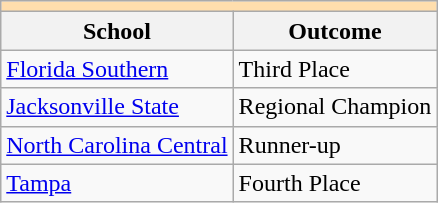<table class="wikitable" style="float:left; margin-right:1em;">
<tr>
<th colspan="3" style="background:#ffdead;"></th>
</tr>
<tr>
<th>School</th>
<th>Outcome</th>
</tr>
<tr>
<td><a href='#'>Florida Southern</a></td>
<td>Third Place</td>
</tr>
<tr>
<td><a href='#'>Jacksonville State</a></td>
<td>Regional Champion</td>
</tr>
<tr>
<td><a href='#'>North Carolina Central</a></td>
<td>Runner-up</td>
</tr>
<tr>
<td><a href='#'>Tampa</a></td>
<td>Fourth Place</td>
</tr>
</table>
